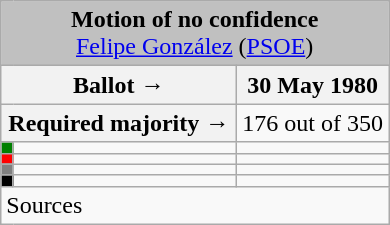<table class="wikitable" style="text-align:center;">
<tr>
<td colspan="3" align="center" bgcolor="#C0C0C0"><strong>Motion of no confidence</strong><br><a href='#'>Felipe González</a> (<a href='#'>PSOE</a>)</td>
</tr>
<tr>
<th colspan="2" width="150px">Ballot →</th>
<th>30 May 1980</th>
</tr>
<tr>
<th colspan="2">Required majority →</th>
<td>176 out of 350 </td>
</tr>
<tr>
<th width="1px" style="background:green;"></th>
<td align="left"></td>
<td></td>
</tr>
<tr>
<th style="color:inherit;background:red;"></th>
<td align="left"></td>
<td></td>
</tr>
<tr>
<th style="color:inherit;background:gray;"></th>
<td align="left"></td>
<td></td>
</tr>
<tr>
<th style="color:inherit;background:black;"></th>
<td align="left"></td>
<td></td>
</tr>
<tr>
<td align="left" colspan="3">Sources</td>
</tr>
</table>
